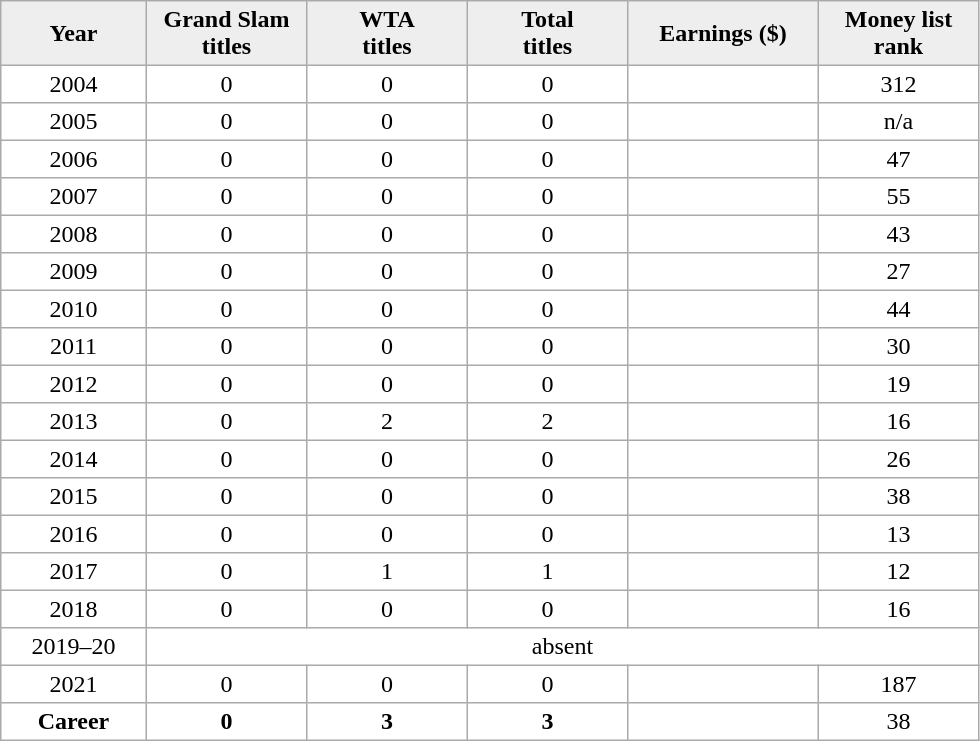<table cellpadding=3 cellspacing=0 border=1 style=border:#aaa;solid:1px;border-collapse:collapse;text-align:center;>
<tr style=background:#eee;font-weight:bold>
<td width="90">Year</td>
<td width="100">Grand Slam <br>titles</td>
<td width="100">WTA <br>titles</td>
<td width="100">Total <br>titles</td>
<td width="120">Earnings ($)</td>
<td width="100">Money list rank</td>
</tr>
<tr>
<td>2004</td>
<td>0</td>
<td>0</td>
<td>0</td>
<td align=right></td>
<td>312</td>
</tr>
<tr>
<td>2005</td>
<td>0</td>
<td>0</td>
<td>0</td>
<td align=right></td>
<td>n/a</td>
</tr>
<tr>
<td>2006</td>
<td>0</td>
<td>0</td>
<td>0</td>
<td align=right></td>
<td>47</td>
</tr>
<tr>
<td>2007</td>
<td>0</td>
<td>0</td>
<td>0</td>
<td align=right></td>
<td>55</td>
</tr>
<tr>
<td>2008</td>
<td>0</td>
<td>0</td>
<td>0</td>
<td align=right></td>
<td>43</td>
</tr>
<tr>
<td>2009</td>
<td>0</td>
<td>0</td>
<td>0</td>
<td align=right></td>
<td>27</td>
</tr>
<tr>
<td>2010</td>
<td>0</td>
<td>0</td>
<td>0</td>
<td align=right></td>
<td>44</td>
</tr>
<tr>
<td>2011</td>
<td>0</td>
<td>0</td>
<td>0</td>
<td align=right></td>
<td>30</td>
</tr>
<tr>
<td>2012</td>
<td>0</td>
<td>0</td>
<td>0</td>
<td align=right></td>
<td>19</td>
</tr>
<tr>
<td>2013</td>
<td>0</td>
<td>2</td>
<td>2</td>
<td align=right></td>
<td>16</td>
</tr>
<tr>
<td>2014</td>
<td>0</td>
<td>0</td>
<td>0</td>
<td align=right></td>
<td>26</td>
</tr>
<tr>
<td>2015</td>
<td>0</td>
<td>0</td>
<td>0</td>
<td align=right></td>
<td>38</td>
</tr>
<tr>
<td>2016</td>
<td>0</td>
<td>0</td>
<td>0</td>
<td align=right></td>
<td>13</td>
</tr>
<tr>
<td>2017</td>
<td>0</td>
<td>1</td>
<td>1</td>
<td align=right></td>
<td>12</td>
</tr>
<tr>
<td>2018</td>
<td>0</td>
<td>0</td>
<td>0</td>
<td align=right></td>
<td>16</td>
</tr>
<tr>
<td>2019–20</td>
<td colspan=5>absent</td>
</tr>
<tr>
<td>2021</td>
<td>0</td>
<td>0</td>
<td>0</td>
<td align=right></td>
<td>187</td>
</tr>
<tr>
<td><strong>Career</strong></td>
<td><strong>0</strong></td>
<td><strong>3</strong></td>
<td><strong>3</strong></td>
<td align=right></td>
<td>38</td>
</tr>
</table>
